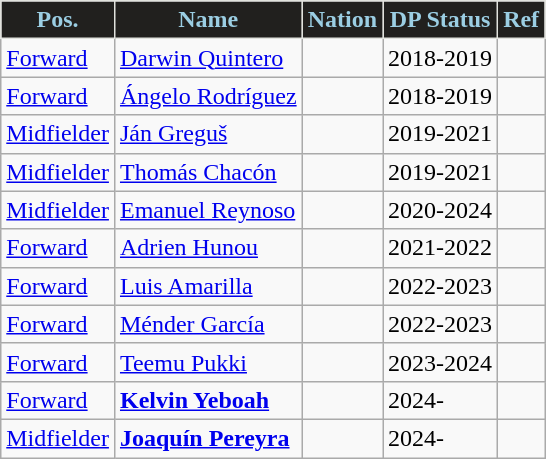<table class="wikitable sortable" style="text-align:center;">
<tr>
<th style="background:#21201E;color:#9BCEE3;border:1px solid #E1E2DD;" scope="col">Pos.</th>
<th style="background:#21201E;color:#9BCEE3;border:1px solid #E1E2DD;" scope="col">Name</th>
<th style="background:#21201E;color:#9BCEE3;border:1px solid #E1E2DD;" scope="col">Nation</th>
<th style="background:#21201E;color:#9BCEE3;border:1px solid #E1E2DD;" scope="col">DP Status</th>
<th style="background:#21201E;color:#9BCEE3;border:1px solid #E1E2DD;" scope="col">Ref</th>
</tr>
<tr>
<td style="text-align:left;"><a href='#'>Forward</a></td>
<td style="text-align:left;"><a href='#'>Darwin Quintero</a></td>
<td style="text-align:left;"></td>
<td style="text-align:left;">2018-2019</td>
<td></td>
</tr>
<tr>
<td style="text-align:left;"><a href='#'>Forward</a></td>
<td style="text-align:left;"><a href='#'>Ángelo Rodríguez</a></td>
<td style="text-align:left;"></td>
<td style="text-align:left;">2018-2019</td>
<td></td>
</tr>
<tr>
<td style="text-align:left;"><a href='#'>Midfielder</a></td>
<td style="text-align:left;"><a href='#'>Ján Greguš</a></td>
<td style="text-align:left;"></td>
<td style="text-align:left;">2019-2021</td>
<td></td>
</tr>
<tr>
<td style="text-align:left;"><a href='#'>Midfielder</a></td>
<td style="text-align:left;"><a href='#'>Thomás Chacón</a></td>
<td style="text-align:left;"></td>
<td style="text-align:left;">2019-2021</td>
<td></td>
</tr>
<tr>
<td style="text-align:left;"><a href='#'>Midfielder</a></td>
<td style="text-align:left;"><a href='#'>Emanuel Reynoso</a></td>
<td style="text-align:left;"></td>
<td style="text-align:left;">2020-2024</td>
<td></td>
</tr>
<tr>
<td style="text-align:left;"><a href='#'>Forward</a></td>
<td style="text-align:left;"><a href='#'>Adrien Hunou</a></td>
<td style="text-align:left;"></td>
<td style="text-align:left;">2021-2022</td>
<td></td>
</tr>
<tr>
<td style="text-align:left;"><a href='#'>Forward</a></td>
<td style="text-align:left;"><a href='#'>Luis Amarilla</a></td>
<td style="text-align:left;"></td>
<td style="text-align:left;">2022-2023</td>
<td></td>
</tr>
<tr>
<td style="text-align:left;"><a href='#'>Forward</a></td>
<td style="text-align:left;"><a href='#'>Ménder García</a></td>
<td style="text-align:left;"></td>
<td style="text-align:left;">2022-2023</td>
<td></td>
</tr>
<tr>
<td style="text-align:left;"><a href='#'>Forward</a></td>
<td style="text-align:left;"><a href='#'>Teemu Pukki</a></td>
<td style="text-align:left;"></td>
<td style="text-align:left;">2023-2024</td>
<td></td>
</tr>
<tr>
<td style="text-align:left;"><a href='#'>Forward</a></td>
<td style="text-align:left;"><strong><a href='#'>Kelvin Yeboah</a></strong></td>
<td style="text-align:left;"></td>
<td style="text-align:left;">2024-</td>
<td></td>
</tr>
<tr>
<td style="text-align:left;"><a href='#'>Midfielder</a></td>
<td style="text-align:left;"><strong><a href='#'>Joaquín Pereyra</a></strong></td>
<td style="text-align:left;"></td>
<td style="text-align:left;">2024-</td>
<td></td>
</tr>
</table>
